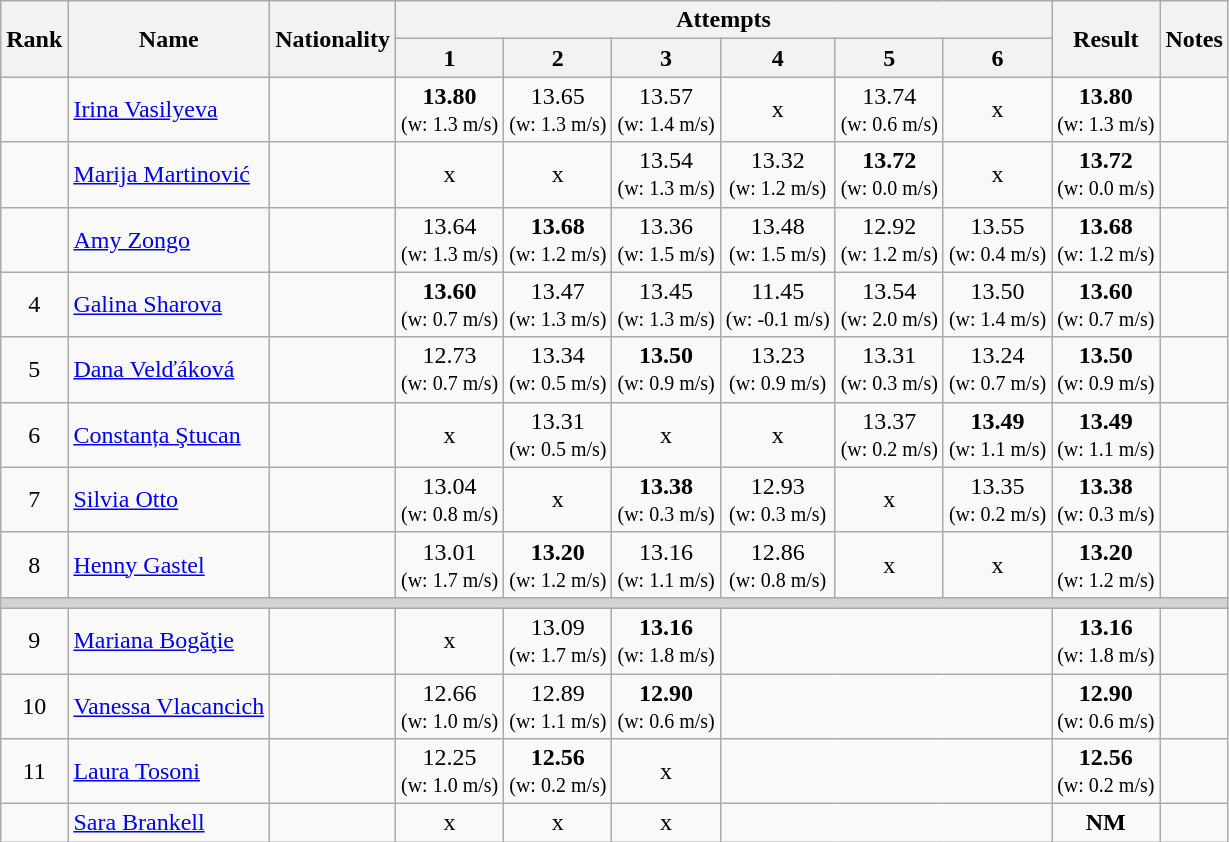<table class="wikitable sortable" style="text-align:center">
<tr>
<th rowspan=2>Rank</th>
<th rowspan=2>Name</th>
<th rowspan=2>Nationality</th>
<th colspan=6>Attempts</th>
<th rowspan=2>Result</th>
<th rowspan=2>Notes</th>
</tr>
<tr>
<th>1</th>
<th>2</th>
<th>3</th>
<th>4</th>
<th>5</th>
<th>6</th>
</tr>
<tr>
<td></td>
<td align=left><a href='#'>Irina Vasilyeva</a></td>
<td align=left></td>
<td><strong>13.80</strong><br><small>(w: 1.3 m/s)</small></td>
<td>13.65<br><small>(w: 1.3 m/s)</small></td>
<td>13.57<br><small>(w: 1.4 m/s)</small></td>
<td>x</td>
<td>13.74<br><small>(w: 0.6 m/s)</small></td>
<td>x</td>
<td><strong>13.80</strong><br><small>(w: 1.3 m/s)</small></td>
<td></td>
</tr>
<tr>
<td></td>
<td align=left><a href='#'>Marija Martinović</a></td>
<td align=left></td>
<td>x</td>
<td>x</td>
<td>13.54<br><small>(w: 1.3 m/s)</small></td>
<td>13.32<br><small>(w: 1.2 m/s)</small></td>
<td><strong>13.72</strong><br><small>(w: 0.0 m/s)</small></td>
<td>x</td>
<td><strong>13.72</strong><br><small>(w: 0.0 m/s)</small></td>
<td></td>
</tr>
<tr>
<td></td>
<td align=left><a href='#'>Amy Zongo</a></td>
<td align=left></td>
<td>13.64<br><small>(w: 1.3 m/s)</small></td>
<td><strong>13.68</strong><br><small>(w: 1.2 m/s)</small></td>
<td>13.36<br><small>(w: 1.5 m/s)</small></td>
<td>13.48<br><small>(w: 1.5 m/s)</small></td>
<td>12.92<br><small>(w: 1.2 m/s)</small></td>
<td>13.55<br><small>(w: 0.4 m/s)</small></td>
<td><strong>13.68</strong><br><small>(w: 1.2 m/s)</small></td>
<td></td>
</tr>
<tr>
<td>4</td>
<td align=left><a href='#'>Galina Sharova</a></td>
<td align=left></td>
<td><strong>13.60</strong><br><small>(w: 0.7 m/s)</small></td>
<td>13.47<br><small>(w: 1.3 m/s)</small></td>
<td>13.45<br><small>(w: 1.3 m/s)</small></td>
<td>11.45<br><small>(w: -0.1 m/s)</small></td>
<td>13.54<br><small>(w: 2.0 m/s)</small></td>
<td>13.50<br><small>(w: 1.4 m/s)</small></td>
<td><strong>13.60</strong><br><small>(w: 0.7 m/s)</small></td>
<td></td>
</tr>
<tr>
<td>5</td>
<td align=left><a href='#'>Dana Velďáková</a></td>
<td align=left></td>
<td>12.73<br><small>(w: 0.7 m/s)</small></td>
<td>13.34<br><small>(w: 0.5 m/s)</small></td>
<td><strong>13.50</strong><br><small>(w: 0.9 m/s)</small></td>
<td>13.23<br><small>(w: 0.9 m/s)</small></td>
<td>13.31<br><small>(w: 0.3 m/s)</small></td>
<td>13.24<br><small>(w: 0.7 m/s)</small></td>
<td><strong>13.50</strong><br><small>(w: 0.9 m/s)</small></td>
<td></td>
</tr>
<tr>
<td>6</td>
<td align=left><a href='#'>Constanța Ştucan</a></td>
<td align=left></td>
<td>x</td>
<td>13.31<br><small>(w: 0.5 m/s)</small></td>
<td>x</td>
<td>x</td>
<td>13.37<br><small>(w: 0.2 m/s)</small></td>
<td><strong>13.49</strong><br><small>(w: 1.1 m/s)</small></td>
<td><strong>13.49</strong><br><small>(w: 1.1 m/s)</small></td>
<td></td>
</tr>
<tr>
<td>7</td>
<td align=left><a href='#'>Silvia Otto</a></td>
<td align=left></td>
<td>13.04<br><small>(w: 0.8 m/s)</small></td>
<td>x</td>
<td><strong>13.38</strong><br><small>(w: 0.3 m/s)</small></td>
<td>12.93<br><small>(w: 0.3 m/s)</small></td>
<td>x</td>
<td>13.35<br><small>(w: 0.2 m/s)</small></td>
<td><strong>13.38</strong><br><small>(w: 0.3 m/s)</small></td>
<td></td>
</tr>
<tr>
<td>8</td>
<td align=left><a href='#'>Henny Gastel</a></td>
<td align=left></td>
<td>13.01<br><small>(w: 1.7 m/s)</small></td>
<td><strong>13.20</strong><br><small>(w: 1.2 m/s)</small></td>
<td>13.16<br><small>(w: 1.1 m/s)</small></td>
<td>12.86<br><small>(w: 0.8 m/s)</small></td>
<td>x</td>
<td>x</td>
<td><strong>13.20</strong><br><small>(w: 1.2 m/s)</small></td>
<td></td>
</tr>
<tr>
<td colspan=11 bgcolor=lightgray></td>
</tr>
<tr>
<td>9</td>
<td align=left><a href='#'>Mariana Bogăţie</a></td>
<td align=left></td>
<td>x</td>
<td>13.09<br><small>(w: 1.7 m/s)</small></td>
<td><strong>13.16</strong><br><small>(w: 1.8 m/s)</small></td>
<td colspan=3></td>
<td><strong>13.16</strong><br><small>(w: 1.8 m/s)</small></td>
<td></td>
</tr>
<tr>
<td>10</td>
<td align=left><a href='#'>Vanessa Vlacancich</a></td>
<td align=left></td>
<td>12.66<br><small>(w: 1.0 m/s)</small></td>
<td>12.89<br><small>(w: 1.1 m/s)</small></td>
<td><strong>12.90</strong><br><small>(w: 0.6 m/s)</small></td>
<td colspan=3></td>
<td><strong>12.90</strong><br><small>(w: 0.6 m/s)</small></td>
<td></td>
</tr>
<tr>
<td>11</td>
<td align=left><a href='#'>Laura Tosoni</a></td>
<td align=left></td>
<td>12.25<br><small>(w: 1.0 m/s)</small></td>
<td><strong>12.56</strong><br><small>(w: 0.2 m/s)</small></td>
<td>x</td>
<td colspan=3></td>
<td><strong>12.56</strong><br><small>(w: 0.2 m/s)</small></td>
<td></td>
</tr>
<tr>
<td></td>
<td align=left><a href='#'>Sara Brankell</a></td>
<td align=left></td>
<td>x</td>
<td>x</td>
<td>x</td>
<td colspan=3></td>
<td><strong>NM</strong></td>
<td></td>
</tr>
</table>
